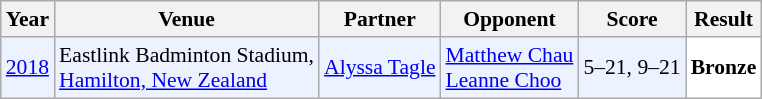<table class="sortable wikitable" style="font-size: 90%;">
<tr>
<th>Year</th>
<th>Venue</th>
<th>Partner</th>
<th>Opponent</th>
<th>Score</th>
<th>Result</th>
</tr>
<tr style="background:#ECF2FF">
<td align="center"><a href='#'>2018</a></td>
<td align="left">Eastlink Badminton Stadium,<br><a href='#'>Hamilton, New Zealand</a></td>
<td align="left"> <a href='#'>Alyssa Tagle</a></td>
<td align="left"> <a href='#'>Matthew Chau</a><br> <a href='#'>Leanne Choo</a></td>
<td align="left">5–21, 9–21</td>
<td style="text-align:left; background:white"> <strong>Bronze</strong></td>
</tr>
</table>
